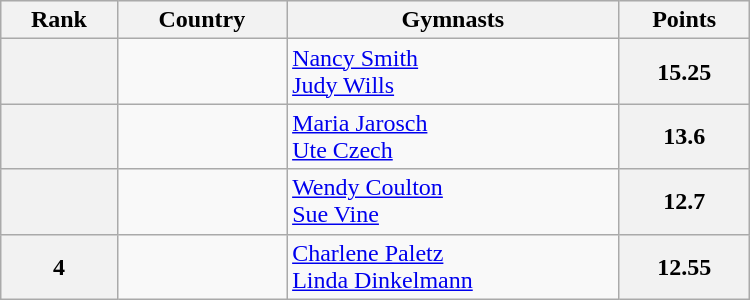<table class="wikitable" width=500>
<tr bgcolor="#efefef">
<th>Rank</th>
<th>Country</th>
<th>Gymnasts</th>
<th>Points</th>
</tr>
<tr>
<th></th>
<td></td>
<td><a href='#'>Nancy Smith</a> <br> <a href='#'>Judy Wills</a></td>
<th>15.25</th>
</tr>
<tr>
<th></th>
<td></td>
<td><a href='#'>Maria Jarosch</a> <br> <a href='#'>Ute Czech</a></td>
<th>13.6</th>
</tr>
<tr>
<th></th>
<td></td>
<td><a href='#'>Wendy Coulton</a> <br> <a href='#'>Sue Vine</a></td>
<th>12.7</th>
</tr>
<tr>
<th>4</th>
<td></td>
<td><a href='#'>Charlene Paletz</a> <br> <a href='#'>Linda Dinkelmann</a></td>
<th>12.55</th>
</tr>
</table>
